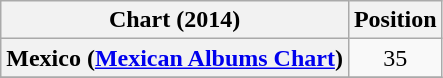<table class="wikitable sortable plainrowheaders">
<tr>
<th scope="col">Chart (2014)</th>
<th scope="col">Position</th>
</tr>
<tr>
<th scope="row">Mexico (<a href='#'>Mexican Albums Chart</a>)</th>
<td style="text-align:center;">35</td>
</tr>
<tr>
</tr>
</table>
